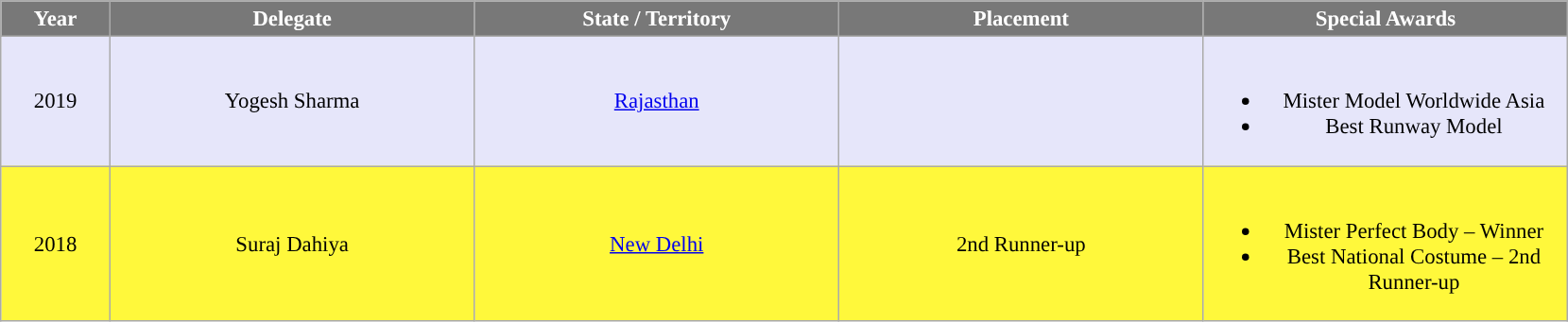<table class="wikitable sortable" style="font-size: 95%; text-align:center">
<tr>
<th width="70" style="background-color:#787878;color:#FFFFFF;">Year</th>
<th width="250" style="background-color:#787878;color:#FFFFFF;">Delegate</th>
<th width="250" style="background-color:#787878;color:#FFFFFF;">State / Territory</th>
<th width="250" style="background-color:#787878;color:#FFFFFF;">Placement</th>
<th width="250" style="background-color:#787878;color:#FFFFFF;">Special Awards</th>
</tr>
<tr style="background-color:lavender;">
<td> 2019</td>
<td>Yogesh Sharma</td>
<td><a href='#'>Rajasthan</a></td>
<td></td>
<td><br><ul><li>Mister Model Worldwide Asia</li><li>Best Runway Model</li></ul></td>
</tr>
<tr style="background:#FFF83B;">
<td> 2018</td>
<td>Suraj Dahiya</td>
<td><a href='#'>New Delhi</a></td>
<td>2nd Runner-up</td>
<td><br><ul><li>Mister Perfect Body – Winner</li><li>Best National Costume – 2nd Runner-up</li></ul></td>
</tr>
</table>
